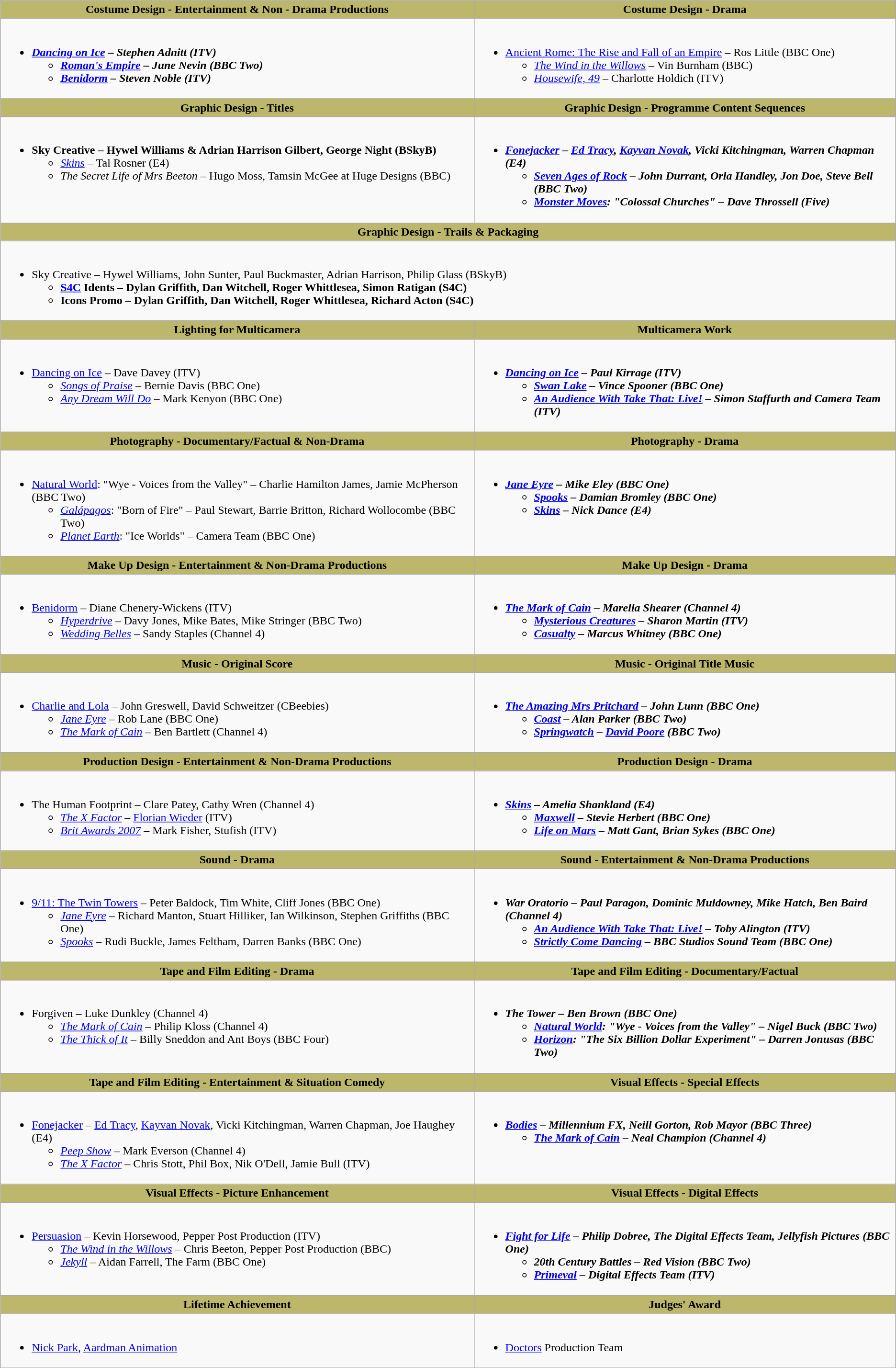<table class=wikitable>
<tr>
<th style="background:#BDB76B;" width:50%">Costume Design - Entertainment & Non - Drama Productions</th>
<th style="background:#BDB76B;" width:50%">Costume Design - Drama</th>
</tr>
<tr>
<td valign="top"><br><ul><li><strong><em><a href='#'>Dancing on Ice</a><em> – Stephen Adnitt (ITV)<strong><ul><li></em><a href='#'>Roman's Empire</a><em> – June Nevin (BBC Two)</li><li></em><a href='#'>Benidorm</a><em> – Steven Noble (ITV)</li></ul></li></ul></td>
<td valign="top"><br><ul><li></em></strong><a href='#'>Ancient Rome: The Rise and Fall of an Empire</a></em> – Ros Little (BBC One)</strong><ul><li><em><a href='#'>The Wind in the Willows</a></em> – Vin Burnham (BBC)</li><li><em><a href='#'>Housewife, 49</a></em> – Charlotte Holdich (ITV)</li></ul></li></ul></td>
</tr>
<tr>
<th style="background:#BDB76B;" width:50%">Graphic Design - Titles</th>
<th style="background:#BDB76B;" width:50%">Graphic Design - Programme Content Sequences</th>
</tr>
<tr>
<td valign="top"><br><ul><li><strong>Sky Creative – Hywel Williams & Adrian Harrison Gilbert, George Night (BSkyB)</strong><ul><li><em><a href='#'>Skins</a></em> – Tal Rosner (E4)</li><li><em>The Secret Life of Mrs Beeton</em> – Hugo Moss, Tamsin McGee at Huge Designs (BBC)</li></ul></li></ul></td>
<td valign="top"><br><ul><li><strong><em><a href='#'>Fonejacker</a><em> – <a href='#'>Ed Tracy</a>, <a href='#'>Kayvan Novak</a>, Vicki Kitchingman, Warren Chapman (E4)<strong><ul><li></em><a href='#'>Seven Ages of Rock</a><em> – John Durrant, Orla Handley, Jon Doe, Steve Bell (BBC Two)</li><li></em><a href='#'>Monster Moves</a><em>: "Colossal Churches" – Dave Throssell (Five)</li></ul></li></ul></td>
</tr>
<tr>
<th colspan="2" style="background:#BDB76B;" width:50%">Graphic Design - Trails & Packaging</th>
</tr>
<tr>
<td colspan="2" valign="top"><br><ul><li></strong>Sky Creative – Hywel Williams, John Sunter, Paul Buckmaster, Adrian Harrison, Philip Glass (BSkyB)<strong><ul><li><a href='#'>S4C</a> Idents – Dylan Griffith, Dan Witchell, Roger Whittlesea, Simon Ratigan (S4C)</li><li>Icons Promo – Dylan Griffith, Dan Witchell, Roger Whittlesea, Richard Acton (S4C)</li></ul></li></ul></td>
</tr>
<tr>
<th style="background:#BDB76B;" width:50%">Lighting for Multicamera</th>
<th style="background:#BDB76B;" width:50%">Multicamera Work</th>
</tr>
<tr>
<td valign="top"><br><ul><li></em></strong><a href='#'>Dancing on Ice</a></em> – Dave Davey (ITV)</strong><ul><li><em><a href='#'>Songs of Praise</a></em> – Bernie Davis (BBC One)</li><li><em><a href='#'>Any Dream Will Do</a></em> – Mark Kenyon (BBC One)</li></ul></li></ul></td>
<td valign="top"><br><ul><li><strong><em><a href='#'>Dancing on Ice</a><em> – Paul Kirrage (ITV)<strong><ul><li></em><a href='#'>Swan Lake</a><em> – Vince Spooner (BBC One)</li><li></em><a href='#'>An Audience With Take That: Live!</a><em> – Simon Staffurth and Camera Team (ITV)</li></ul></li></ul></td>
</tr>
<tr>
<th style="background:#BDB76B;" width:50%">Photography - Documentary/Factual & Non-Drama</th>
<th style="background:#BDB76B;" width:50%">Photography - Drama</th>
</tr>
<tr>
<td valign="top"><br><ul><li></em></strong><a href='#'>Natural World</a></em>: "Wye - Voices from the Valley" – Charlie Hamilton James, Jamie McPherson (BBC Two)</strong><ul><li><em><a href='#'>Galápagos</a></em>: "Born of Fire" – Paul Stewart, Barrie Britton, Richard Wollocombe (BBC Two)</li><li><em><a href='#'>Planet Earth</a></em>: "Ice Worlds" – Camera Team (BBC One)</li></ul></li></ul></td>
<td valign="top"><br><ul><li><strong><em><a href='#'>Jane Eyre</a><em> – Mike Eley (BBC One)<strong><ul><li></em><a href='#'>Spooks</a><em> – Damian Bromley (BBC One)</li><li></em><a href='#'>Skins</a><em> – Nick Dance (E4)</li></ul></li></ul></td>
</tr>
<tr>
<th style="background:#BDB76B;" width:50%">Make Up Design - Entertainment & Non-Drama Productions</th>
<th style="background:#BDB76B;" width:50%">Make Up Design - Drama</th>
</tr>
<tr>
<td valign="top"><br><ul><li></em></strong><a href='#'>Benidorm</a></em> – Diane Chenery-Wickens (ITV)</strong><ul><li><em><a href='#'>Hyperdrive</a></em> – Davy Jones, Mike Bates, Mike Stringer (BBC Two)</li><li><em><a href='#'>Wedding Belles</a></em> – Sandy Staples (Channel 4)</li></ul></li></ul></td>
<td valign="top"><br><ul><li><strong><em><a href='#'>The Mark of Cain</a><em> – Marella Shearer (Channel 4)<strong><ul><li></em><a href='#'>Mysterious Creatures</a><em> – Sharon Martin (ITV)</li><li></em><a href='#'>Casualty</a><em> – Marcus Whitney (BBC One)</li></ul></li></ul></td>
</tr>
<tr>
<th style="background:#BDB76B;" width:50%">Music - Original Score</th>
<th style="background:#BDB76B;" width:50%">Music - Original Title Music</th>
</tr>
<tr>
<td valign="top"><br><ul><li></em></strong><a href='#'>Charlie and Lola</a></em> – John Greswell, David Schweitzer (CBeebies)</strong><ul><li><em><a href='#'>Jane Eyre</a></em> – Rob Lane (BBC One)</li><li><em><a href='#'>The Mark of Cain</a></em> – Ben Bartlett (Channel 4)</li></ul></li></ul></td>
<td valign="top"><br><ul><li><strong><em><a href='#'>The Amazing Mrs Pritchard</a><em> – John Lunn (BBC One)<strong><ul><li></em><a href='#'>Coast</a><em> – Alan Parker (BBC Two)</li><li></em><a href='#'>Springwatch</a><em> – <a href='#'>David Poore</a> (BBC Two)</li></ul></li></ul></td>
</tr>
<tr>
<th style="background:#BDB76B;" width:50%">Production Design - Entertainment & Non-Drama Productions</th>
<th style="background:#BDB76B;" width:50%">Production Design - Drama</th>
</tr>
<tr>
<td valign="top"><br><ul><li></em></strong>The Human Footprint</em> – Clare Patey, Cathy Wren (Channel 4)</strong><ul><li><em><a href='#'>The X Factor</a></em> – <a href='#'>Florian Wieder</a> (ITV)</li><li><em><a href='#'>Brit Awards 2007</a></em> – Mark Fisher, Stufish (ITV)</li></ul></li></ul></td>
<td valign="top"><br><ul><li><strong><em><a href='#'>Skins</a><em> – Amelia Shankland (E4)<strong><ul><li></em><a href='#'>Maxwell</a><em> – Stevie Herbert (BBC One)</li><li></em><a href='#'>Life on Mars</a><em> – Matt Gant, Brian Sykes (BBC One)</li></ul></li></ul></td>
</tr>
<tr>
<th style="background:#BDB76B;" width:50%">Sound - Drama</th>
<th style="background:#BDB76B;" width:50%">Sound - Entertainment & Non-Drama Productions</th>
</tr>
<tr>
<td valign="top"><br><ul><li></em></strong><a href='#'>9/11: The Twin Towers</a></em> – Peter Baldock, Tim White, Cliff Jones (BBC One)</strong><ul><li><em><a href='#'>Jane Eyre</a></em> – Richard Manton, Stuart Hilliker, Ian Wilkinson, Stephen Griffiths (BBC One)</li><li><em><a href='#'>Spooks</a></em> – Rudi Buckle, James Feltham, Darren Banks (BBC One)</li></ul></li></ul></td>
<td valign="top"><br><ul><li><strong><em>War Oratorio<em> – Paul Paragon, Dominic Muldowney, Mike Hatch, Ben Baird (Channel 4)<strong><ul><li></em><a href='#'>An Audience With Take That: Live!</a><em> – Toby Alington (ITV)</li><li></em><a href='#'>Strictly Come Dancing</a><em> – BBC Studios Sound Team (BBC One)</li></ul></li></ul></td>
</tr>
<tr>
<th style="background:#BDB76B;" width:50%">Tape and Film Editing - Drama</th>
<th style="background:#BDB76B;" width:50%">Tape and Film Editing - Documentary/Factual</th>
</tr>
<tr>
<td valign="top"><br><ul><li></em></strong>Forgiven</em> – Luke Dunkley (Channel 4)</strong><ul><li><em><a href='#'>The Mark of Cain</a></em> – Philip Kloss (Channel 4)</li><li><em><a href='#'>The Thick of It</a></em> – Billy Sneddon and Ant Boys (BBC Four)</li></ul></li></ul></td>
<td valign="top"><br><ul><li><strong><em>The Tower<em> – Ben Brown (BBC One)<strong><ul><li></em><a href='#'>Natural World</a><em>: "Wye - Voices from the Valley" – Nigel Buck (BBC Two)</li><li></em><a href='#'>Horizon</a><em>: "The Six Billion Dollar Experiment" – Darren Jonusas (BBC Two)</li></ul></li></ul></td>
</tr>
<tr>
<th style="background:#BDB76B;" width:50%">Tape and Film Editing - Entertainment & Situation Comedy</th>
<th style="background:#BDB76B;" width:50%">Visual Effects - Special Effects</th>
</tr>
<tr>
<td valign="top"><br><ul><li></em></strong><a href='#'>Fonejacker</a></em> – <a href='#'>Ed Tracy</a>, <a href='#'>Kayvan Novak</a>, Vicki Kitchingman, Warren Chapman, Joe Haughey (E4)</strong><ul><li><em><a href='#'>Peep Show</a></em> – Mark Everson (Channel 4)</li><li><em><a href='#'>The X Factor</a></em> – Chris Stott, Phil Box, Nik O'Dell, Jamie Bull (ITV)</li></ul></li></ul></td>
<td valign="top"><br><ul><li><strong><em><a href='#'>Bodies</a><em> – Millennium FX, Neill Gorton, Rob Mayor (BBC Three)<strong><ul><li></em><a href='#'>The Mark of Cain</a><em> – Neal Champion (Channel 4)</li></ul></li></ul></td>
</tr>
<tr>
<th style="background:#BDB76B;" width:50%">Visual Effects - Picture Enhancement</th>
<th style="background:#BDB76B;" width:50%">Visual Effects - Digital Effects</th>
</tr>
<tr>
<td valign="top"><br><ul><li></em></strong><a href='#'>Persuasion</a></em> – Kevin Horsewood, Pepper Post Production (ITV)</strong><ul><li><em><a href='#'>The Wind in the Willows</a></em> – Chris Beeton, Pepper Post Production (BBC)</li><li><em><a href='#'>Jekyll</a></em> – Aidan Farrell, The Farm  (BBC One)</li></ul></li></ul></td>
<td valign="top"><br><ul><li><strong><em><a href='#'>Fight for Life</a><em> – Philip Dobree, The Digital Effects Team, Jellyfish Pictures (BBC One)<strong><ul><li></em>20th Century Battles<em> – Red Vision (BBC Two)</li><li></em><a href='#'>Primeval</a><em> – Digital Effects Team (ITV)</li></ul></li></ul></td>
</tr>
<tr>
<th style="background:#BDB76B;" width:50%">Lifetime Achievement</th>
<th style="background:#BDB76B;" width:50%">Judges' Award</th>
</tr>
<tr>
<td valign="top"><br><ul><li></strong><a href='#'>Nick Park</a>, <a href='#'>Aardman Animation</a><strong></li></ul></td>
<td valign="top"><br><ul><li></em></strong><a href='#'>Doctors</a></em> Production Team</strong></li></ul></td>
</tr>
<tr>
</tr>
</table>
